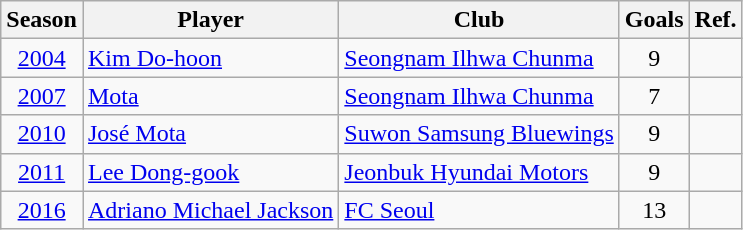<table class="wikitable">
<tr>
<th>Season</th>
<th>Player</th>
<th>Club</th>
<th>Goals</th>
<th>Ref.</th>
</tr>
<tr>
<td align="center"><a href='#'>2004</a></td>
<td> <a href='#'>Kim Do-hoon</a></td>
<td><a href='#'>Seongnam Ilhwa Chunma</a></td>
<td align="center">9</td>
<td></td>
</tr>
<tr>
<td align="center"><a href='#'>2007</a></td>
<td> <a href='#'>Mota</a></td>
<td><a href='#'>Seongnam Ilhwa Chunma</a></td>
<td align="center">7</td>
<td></td>
</tr>
<tr>
<td align="center"><a href='#'>2010</a></td>
<td> <a href='#'>José Mota</a></td>
<td><a href='#'>Suwon Samsung Bluewings</a></td>
<td align="center">9</td>
<td></td>
</tr>
<tr>
<td align="center"><a href='#'>2011</a></td>
<td> <a href='#'>Lee Dong-gook</a></td>
<td><a href='#'>Jeonbuk Hyundai Motors</a></td>
<td align="center">9</td>
<td></td>
</tr>
<tr>
<td align="center"><a href='#'>2016</a></td>
<td> <a href='#'>Adriano Michael Jackson</a></td>
<td><a href='#'>FC Seoul</a></td>
<td align="center">13</td>
<td></td>
</tr>
</table>
